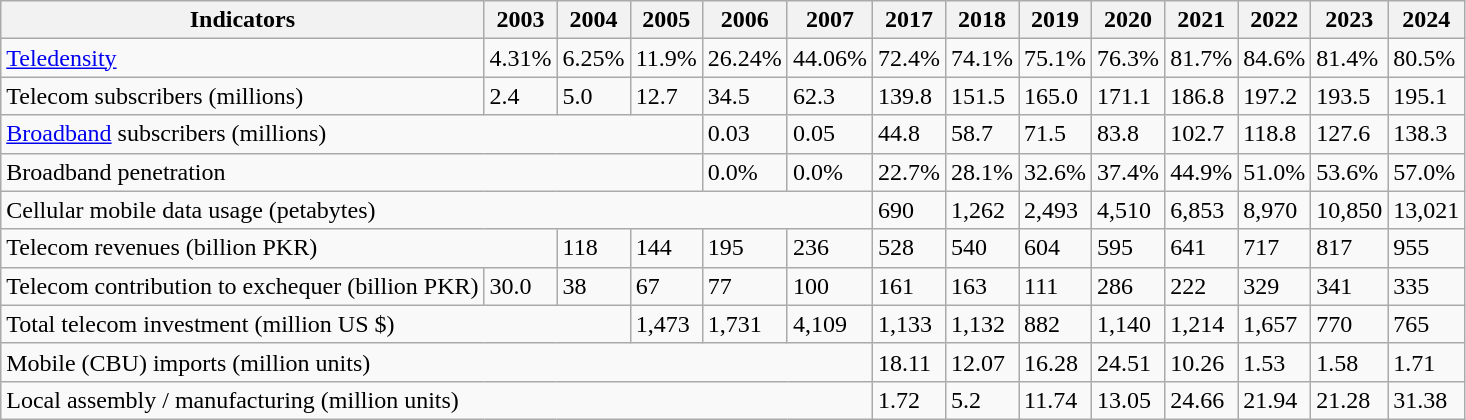<table class="wikitable">
<tr>
<th>Indicators</th>
<th>2003</th>
<th>2004</th>
<th>2005</th>
<th>2006</th>
<th>2007</th>
<th>2017</th>
<th>2018</th>
<th>2019</th>
<th>2020</th>
<th>2021</th>
<th>2022</th>
<th>2023</th>
<th>2024</th>
</tr>
<tr>
<td><a href='#'>Teledensity</a></td>
<td>4.31%</td>
<td>6.25%</td>
<td>11.9%</td>
<td>26.24%</td>
<td>44.06%</td>
<td>72.4%</td>
<td>74.1%</td>
<td>75.1%</td>
<td>76.3%</td>
<td>81.7%</td>
<td>84.6%</td>
<td>81.4%</td>
<td>80.5%</td>
</tr>
<tr>
<td>Telecom subscribers (millions)</td>
<td>2.4</td>
<td>5.0</td>
<td>12.7</td>
<td>34.5</td>
<td>62.3</td>
<td>139.8</td>
<td>151.5</td>
<td>165.0</td>
<td>171.1</td>
<td>186.8</td>
<td>197.2</td>
<td>193.5</td>
<td>195.1</td>
</tr>
<tr>
<td colspan="4"><a href='#'>Broadband</a> subscribers (millions)</td>
<td>0.03</td>
<td>0.05</td>
<td>44.8</td>
<td>58.7</td>
<td>71.5</td>
<td>83.8</td>
<td>102.7</td>
<td>118.8</td>
<td>127.6</td>
<td>138.3</td>
</tr>
<tr>
<td colspan="4">Broadband penetration</td>
<td>0.0%</td>
<td>0.0%</td>
<td>22.7%</td>
<td>28.1%</td>
<td>32.6%</td>
<td>37.4%</td>
<td>44.9%</td>
<td>51.0%</td>
<td>53.6%</td>
<td>57.0%</td>
</tr>
<tr>
<td colspan="6">Cellular mobile data usage (petabytes)</td>
<td>690</td>
<td>1,262</td>
<td>2,493</td>
<td>4,510</td>
<td>6,853</td>
<td>8,970</td>
<td>10,850</td>
<td>13,021</td>
</tr>
<tr>
<td colspan="2">Telecom revenues (billion PKR)</td>
<td>118</td>
<td>144</td>
<td>195</td>
<td>236</td>
<td>528</td>
<td>540</td>
<td>604</td>
<td>595</td>
<td>641</td>
<td>717</td>
<td>817</td>
<td>955</td>
</tr>
<tr>
<td>Telecom contribution to exchequer (billion PKR)</td>
<td>30.0</td>
<td>38</td>
<td>67</td>
<td>77</td>
<td>100</td>
<td>161</td>
<td>163</td>
<td>111</td>
<td>286</td>
<td>222</td>
<td>329</td>
<td>341</td>
<td>335</td>
</tr>
<tr>
<td colspan="3">Total telecom investment (million US $)</td>
<td>1,473</td>
<td>1,731</td>
<td>4,109</td>
<td>1,133</td>
<td>1,132</td>
<td>882</td>
<td>1,140</td>
<td>1,214</td>
<td>1,657</td>
<td>770</td>
<td>765</td>
</tr>
<tr>
<td colspan="6">Mobile (CBU) imports (million units)</td>
<td>18.11</td>
<td>12.07</td>
<td>16.28</td>
<td>24.51</td>
<td>10.26</td>
<td>1.53</td>
<td>1.58</td>
<td>1.71</td>
</tr>
<tr>
<td colspan="6">Local assembly / manufacturing (million units)</td>
<td>1.72</td>
<td>5.2</td>
<td>11.74</td>
<td>13.05</td>
<td>24.66</td>
<td>21.94</td>
<td>21.28</td>
<td>31.38</td>
</tr>
</table>
